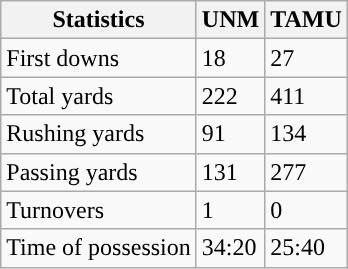<table class="wikitable" style="float: left;">
<tr>
<th>Statistics</th>
<th>UNM</th>
<th>TAMU</th>
</tr>
<tr>
<td>First downs</td>
<td>18</td>
<td>27</td>
</tr>
<tr>
<td>Total yards</td>
<td>222</td>
<td>411</td>
</tr>
<tr>
<td>Rushing yards</td>
<td>91</td>
<td>134</td>
</tr>
<tr>
<td>Passing yards</td>
<td>131</td>
<td>277</td>
</tr>
<tr>
<td>Turnovers</td>
<td>1</td>
<td>0</td>
</tr>
<tr>
<td>Time of possession</td>
<td>34:20</td>
<td>25:40</td>
</tr>
</table>
